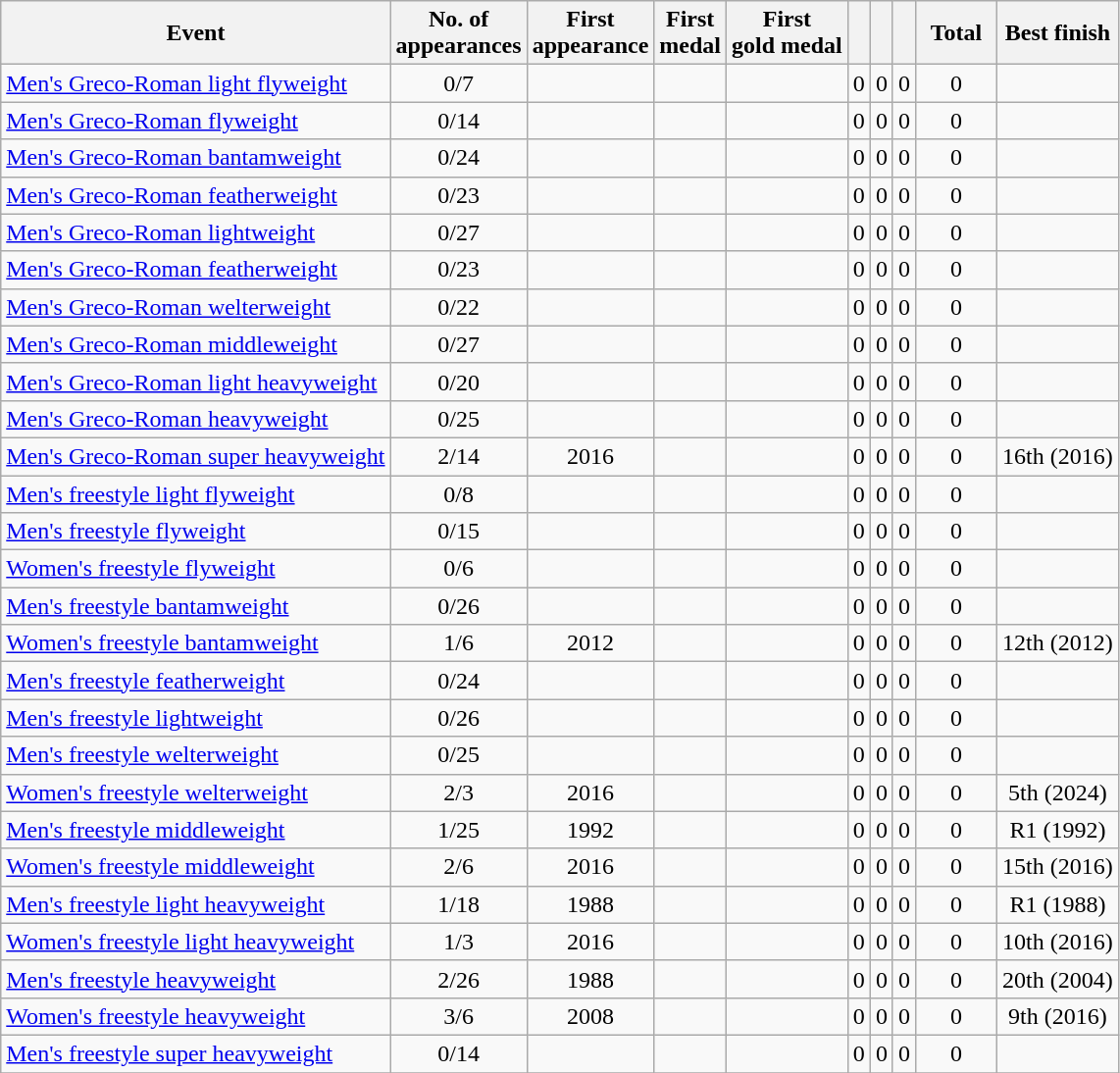<table class="wikitable sortable" style="text-align:center">
<tr>
<th>Event</th>
<th>No. of<br>appearances</th>
<th>First<br>appearance</th>
<th>First<br>medal</th>
<th>First<br>gold medal</th>
<th width:3em; font-weight:bold;"></th>
<th width:3em; font-weight:bold;"></th>
<th width:3em; font-weight:bold;"></th>
<th style="width:3em; font-weight:bold;">Total</th>
<th>Best finish</th>
</tr>
<tr>
<td align=left><a href='#'>Men's Greco-Roman light flyweight</a></td>
<td>0/7</td>
<td></td>
<td></td>
<td></td>
<td>0</td>
<td>0</td>
<td>0</td>
<td>0</td>
<td></td>
</tr>
<tr>
<td align=left><a href='#'>Men's Greco-Roman flyweight</a></td>
<td>0/14</td>
<td></td>
<td></td>
<td></td>
<td>0</td>
<td>0</td>
<td>0</td>
<td>0</td>
<td></td>
</tr>
<tr>
<td align=left><a href='#'>Men's Greco-Roman bantamweight</a></td>
<td>0/24</td>
<td></td>
<td></td>
<td></td>
<td>0</td>
<td>0</td>
<td>0</td>
<td>0</td>
<td></td>
</tr>
<tr>
<td align=left><a href='#'>Men's Greco-Roman featherweight</a></td>
<td>0/23</td>
<td></td>
<td></td>
<td></td>
<td>0</td>
<td>0</td>
<td>0</td>
<td>0</td>
<td></td>
</tr>
<tr>
<td align=left><a href='#'>Men's Greco-Roman lightweight</a></td>
<td>0/27</td>
<td></td>
<td></td>
<td></td>
<td>0</td>
<td>0</td>
<td>0</td>
<td>0</td>
<td></td>
</tr>
<tr>
<td align=left><a href='#'>Men's Greco-Roman featherweight</a></td>
<td>0/23</td>
<td></td>
<td></td>
<td></td>
<td>0</td>
<td>0</td>
<td>0</td>
<td>0</td>
<td></td>
</tr>
<tr>
<td align=left><a href='#'>Men's Greco-Roman welterweight</a></td>
<td>0/22</td>
<td></td>
<td></td>
<td></td>
<td>0</td>
<td>0</td>
<td>0</td>
<td>0</td>
<td></td>
</tr>
<tr>
<td align=left><a href='#'>Men's Greco-Roman middleweight</a></td>
<td>0/27</td>
<td></td>
<td></td>
<td></td>
<td>0</td>
<td>0</td>
<td>0</td>
<td>0</td>
<td></td>
</tr>
<tr>
<td align=left><a href='#'>Men's Greco-Roman light heavyweight</a></td>
<td>0/20</td>
<td></td>
<td></td>
<td></td>
<td>0</td>
<td>0</td>
<td>0</td>
<td>0</td>
<td></td>
</tr>
<tr>
<td align=left><a href='#'>Men's Greco-Roman heavyweight</a></td>
<td>0/25</td>
<td></td>
<td></td>
<td></td>
<td>0</td>
<td>0</td>
<td>0</td>
<td>0</td>
<td></td>
</tr>
<tr>
<td align=left><a href='#'>Men's Greco-Roman super heavyweight</a></td>
<td>2/14</td>
<td>2016</td>
<td></td>
<td></td>
<td>0</td>
<td>0</td>
<td>0</td>
<td>0</td>
<td>16th (2016)</td>
</tr>
<tr>
<td align=left><a href='#'>Men's freestyle light flyweight</a></td>
<td>0/8</td>
<td></td>
<td></td>
<td></td>
<td>0</td>
<td>0</td>
<td>0</td>
<td>0</td>
<td></td>
</tr>
<tr>
<td align=left><a href='#'>Men's freestyle flyweight</a></td>
<td>0/15</td>
<td></td>
<td></td>
<td></td>
<td>0</td>
<td>0</td>
<td>0</td>
<td>0</td>
<td></td>
</tr>
<tr>
<td align=left><a href='#'>Women's freestyle flyweight</a></td>
<td>0/6</td>
<td></td>
<td></td>
<td></td>
<td>0</td>
<td>0</td>
<td>0</td>
<td>0</td>
<td></td>
</tr>
<tr>
<td align=left><a href='#'>Men's freestyle bantamweight</a></td>
<td>0/26</td>
<td></td>
<td></td>
<td></td>
<td>0</td>
<td>0</td>
<td>0</td>
<td>0</td>
<td></td>
</tr>
<tr>
<td align=left><a href='#'>Women's freestyle bantamweight</a></td>
<td>1/6</td>
<td>2012</td>
<td></td>
<td></td>
<td>0</td>
<td>0</td>
<td>0</td>
<td>0</td>
<td>12th (2012)</td>
</tr>
<tr>
<td align=left><a href='#'>Men's freestyle featherweight</a></td>
<td>0/24</td>
<td></td>
<td></td>
<td></td>
<td>0</td>
<td>0</td>
<td>0</td>
<td>0</td>
<td></td>
</tr>
<tr>
<td align=left><a href='#'>Men's freestyle lightweight</a></td>
<td>0/26</td>
<td></td>
<td></td>
<td></td>
<td>0</td>
<td>0</td>
<td>0</td>
<td>0</td>
<td></td>
</tr>
<tr>
<td align=left><a href='#'>Men's freestyle welterweight</a></td>
<td>0/25</td>
<td></td>
<td></td>
<td></td>
<td>0</td>
<td>0</td>
<td>0</td>
<td>0</td>
<td></td>
</tr>
<tr>
<td align=left><a href='#'>Women's freestyle welterweight</a></td>
<td>2/3</td>
<td>2016</td>
<td></td>
<td></td>
<td>0</td>
<td>0</td>
<td>0</td>
<td>0</td>
<td>5th (2024)</td>
</tr>
<tr>
<td align=left><a href='#'>Men's freestyle middleweight</a></td>
<td>1/25</td>
<td>1992</td>
<td></td>
<td></td>
<td>0</td>
<td>0</td>
<td>0</td>
<td>0</td>
<td>R1 (1992)</td>
</tr>
<tr>
<td align=left><a href='#'>Women's freestyle middleweight</a></td>
<td>2/6</td>
<td>2016</td>
<td></td>
<td></td>
<td>0</td>
<td>0</td>
<td>0</td>
<td>0</td>
<td>15th (2016)</td>
</tr>
<tr>
<td align=left><a href='#'>Men's freestyle light heavyweight</a></td>
<td>1/18</td>
<td>1988</td>
<td></td>
<td></td>
<td>0</td>
<td>0</td>
<td>0</td>
<td>0</td>
<td>R1 (1988)</td>
</tr>
<tr>
<td align=left><a href='#'>Women's freestyle light heavyweight</a></td>
<td>1/3</td>
<td>2016</td>
<td></td>
<td></td>
<td>0</td>
<td>0</td>
<td>0</td>
<td>0</td>
<td>10th (2016)</td>
</tr>
<tr>
<td align=left><a href='#'>Men's freestyle heavyweight</a></td>
<td>2/26</td>
<td>1988</td>
<td></td>
<td></td>
<td>0</td>
<td>0</td>
<td>0</td>
<td>0</td>
<td>20th (2004)</td>
</tr>
<tr>
<td align=left><a href='#'>Women's freestyle heavyweight</a></td>
<td>3/6</td>
<td>2008</td>
<td></td>
<td></td>
<td>0</td>
<td>0</td>
<td>0</td>
<td>0</td>
<td>9th (2016)</td>
</tr>
<tr>
<td align=left><a href='#'>Men's freestyle super heavyweight</a></td>
<td>0/14</td>
<td></td>
<td></td>
<td></td>
<td>0</td>
<td>0</td>
<td>0</td>
<td>0</td>
<td></td>
</tr>
<tr>
</tr>
</table>
